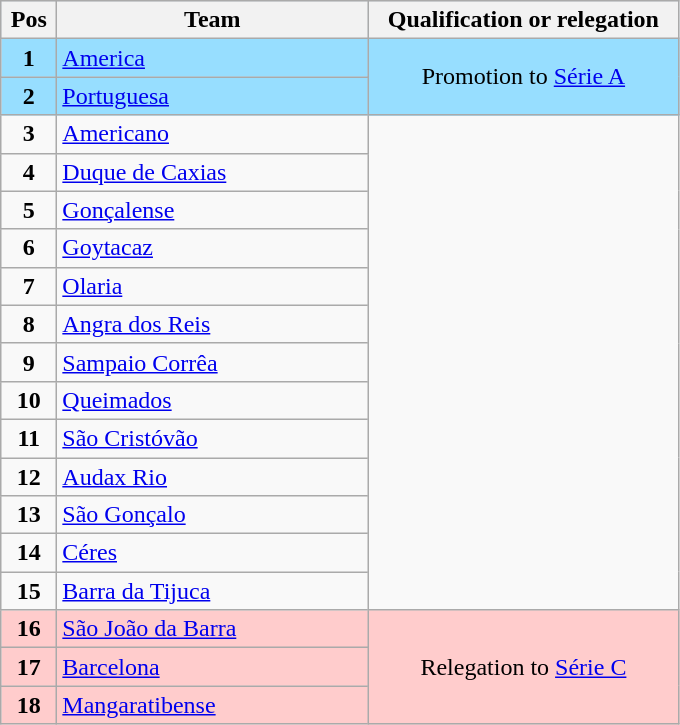<table class="wikitable" style="text-align:center;">
<tr bgcolor="#CCDDEE">
<th width="30">Pos</th>
<th width="200">Team</th>
<th width="200">Qualification or relegation</th>
</tr>
<tr bgcolor="#97DEFF">
<td><strong>1</strong></td>
<td align="left"><a href='#'>America</a></td>
<td rowspan="2" bgcolor="#97DEFF">Promotion to <a href='#'>Série A</a></td>
</tr>
<tr bgcolor="#97DEFF">
<td><strong>2</strong></td>
<td align="left"><a href='#'>Portuguesa</a></td>
</tr>
<tr>
<td><strong>3</strong></td>
<td align="left"><a href='#'>Americano</a></td>
<td rowspan="13"></td>
</tr>
<tr>
<td><strong>4</strong></td>
<td align="left"><a href='#'>Duque de Caxias</a></td>
</tr>
<tr>
<td><strong>5</strong></td>
<td align="left"><a href='#'>Gonçalense</a></td>
</tr>
<tr>
<td><strong>6</strong></td>
<td align="left"><a href='#'>Goytacaz</a></td>
</tr>
<tr>
<td><strong>7</strong></td>
<td align="left"><a href='#'>Olaria</a></td>
</tr>
<tr>
<td><strong>8</strong></td>
<td align="left"><a href='#'>Angra dos Reis</a></td>
</tr>
<tr>
<td><strong>9</strong></td>
<td align="left"><a href='#'>Sampaio Corrêa</a></td>
</tr>
<tr>
<td><strong>10</strong></td>
<td align="left"><a href='#'>Queimados</a></td>
</tr>
<tr>
<td><strong>11</strong></td>
<td align="left"><a href='#'>São Cristóvão</a></td>
</tr>
<tr>
<td><strong>12</strong></td>
<td align="left"><a href='#'>Audax Rio</a></td>
</tr>
<tr>
<td><strong>13</strong></td>
<td align="left"><a href='#'>São Gonçalo</a></td>
</tr>
<tr>
<td><strong>14</strong></td>
<td align="left"><a href='#'>Céres</a></td>
</tr>
<tr>
<td><strong>15</strong></td>
<td align="left"><a href='#'>Barra da Tijuca</a></td>
</tr>
<tr bgcolor="#FFCCCC">
<td><strong>16</strong></td>
<td align="left"><a href='#'>São João da Barra</a></td>
<td rowspan="3" bgcolor="#FFCCCC">Relegation to <a href='#'>Série C</a></td>
</tr>
<tr bgcolor="#FFCCCC">
<td><strong>17</strong></td>
<td align="left"><a href='#'>Barcelona</a></td>
</tr>
<tr bgcolor="#FFCCCC">
<td><strong>18</strong></td>
<td align="left"><a href='#'>Mangaratibense</a></td>
</tr>
</table>
